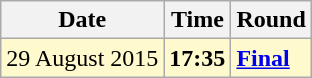<table class="wikitable">
<tr>
<th>Date</th>
<th>Time</th>
<th>Round</th>
</tr>
<tr style=background:lemonchiffon>
<td>29 August 2015</td>
<td><strong>17:35</strong></td>
<td><strong><a href='#'>Final</a></strong></td>
</tr>
</table>
